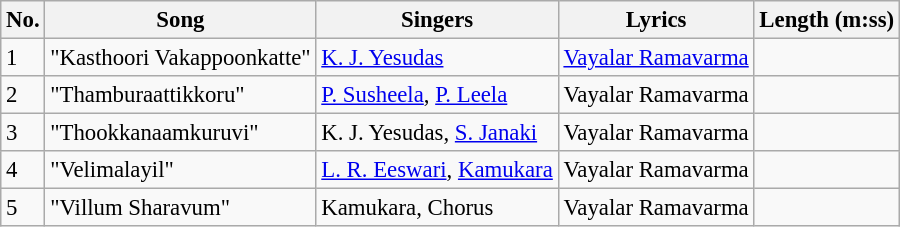<table class="wikitable" style="font-size:95%;">
<tr>
<th>No.</th>
<th>Song</th>
<th>Singers</th>
<th>Lyrics</th>
<th>Length (m:ss)</th>
</tr>
<tr>
<td>1</td>
<td>"Kasthoori Vakappoonkatte"</td>
<td><a href='#'>K. J. Yesudas</a></td>
<td><a href='#'>Vayalar Ramavarma</a></td>
<td></td>
</tr>
<tr>
<td>2</td>
<td>"Thamburaattikkoru"</td>
<td><a href='#'>P. Susheela</a>, <a href='#'>P. Leela</a></td>
<td>Vayalar Ramavarma</td>
<td></td>
</tr>
<tr>
<td>3</td>
<td>"Thookkanaamkuruvi"</td>
<td>K. J. Yesudas, <a href='#'>S. Janaki</a></td>
<td>Vayalar Ramavarma</td>
<td></td>
</tr>
<tr>
<td>4</td>
<td>"Velimalayil"</td>
<td><a href='#'>L. R. Eeswari</a>, <a href='#'>Kamukara</a></td>
<td>Vayalar Ramavarma</td>
<td></td>
</tr>
<tr>
<td>5</td>
<td>"Villum Sharavum"</td>
<td>Kamukara, Chorus</td>
<td>Vayalar Ramavarma</td>
<td></td>
</tr>
</table>
